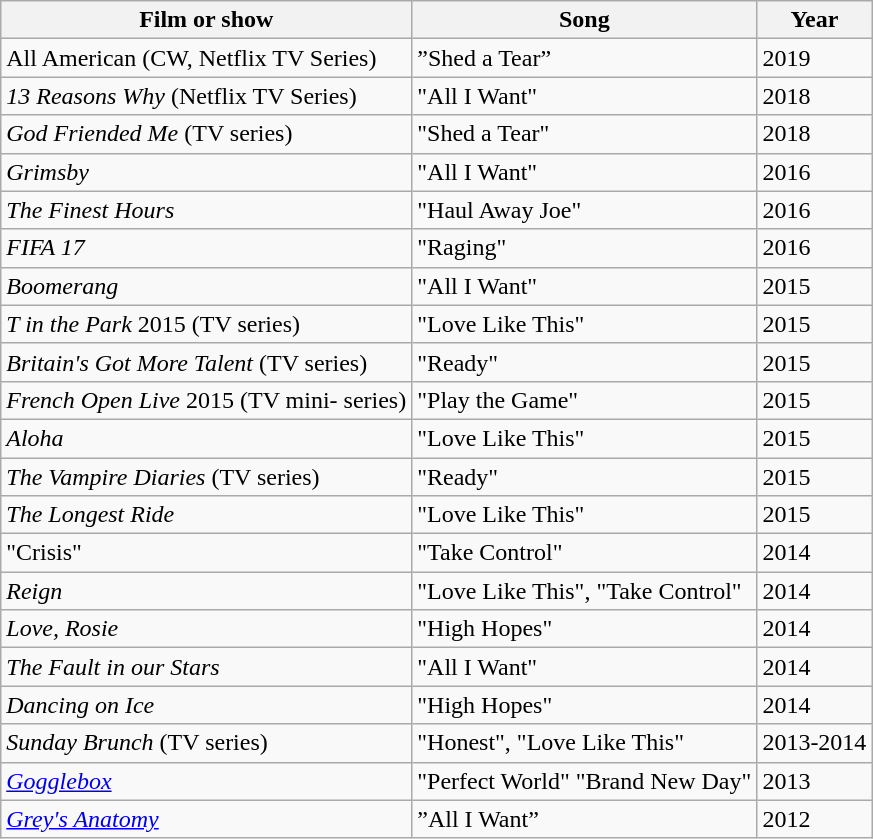<table class="wikitable">
<tr>
<th>Film or show</th>
<th>Song</th>
<th>Year</th>
</tr>
<tr>
<td>All American (CW, Netflix TV Series)</td>
<td>”Shed a Tear”</td>
<td>2019</td>
</tr>
<tr>
<td><em>13 Reasons Why</em> (Netflix TV Series)</td>
<td>"All I Want"</td>
<td>2018</td>
</tr>
<tr>
<td><em>God Friended Me</em> (TV series)</td>
<td>"Shed a Tear"</td>
<td>2018</td>
</tr>
<tr>
<td><em>Grimsby</em></td>
<td>"All I Want"</td>
<td>2016</td>
</tr>
<tr>
<td><em>The Finest Hours</em></td>
<td>"Haul Away Joe"</td>
<td>2016</td>
</tr>
<tr>
<td><em>FIFA 17</em></td>
<td>"Raging"</td>
<td>2016</td>
</tr>
<tr>
<td><em>Boomerang</em></td>
<td>"All I Want"</td>
<td>2015</td>
</tr>
<tr>
<td><em>T in the Park</em> 2015 (TV series)</td>
<td>"Love Like This"</td>
<td>2015</td>
</tr>
<tr>
<td><em>Britain's Got More Talent</em> (TV series)</td>
<td>"Ready"</td>
<td>2015</td>
</tr>
<tr>
<td><em>French Open Live</em> 2015 (TV mini- series)</td>
<td>"Play the Game"</td>
<td>2015</td>
</tr>
<tr>
<td><em>Aloha</em></td>
<td>"Love Like This"</td>
<td>2015</td>
</tr>
<tr>
<td><em>The Vampire Diaries</em> (TV series)</td>
<td>"Ready"</td>
<td>2015</td>
</tr>
<tr>
<td><em>The Longest Ride</em></td>
<td>"Love Like This"</td>
<td>2015</td>
</tr>
<tr>
<td>"Crisis"</td>
<td>"Take Control"</td>
<td>2014</td>
</tr>
<tr>
<td><em>Reign</em></td>
<td>"Love Like This", "Take Control"</td>
<td>2014</td>
</tr>
<tr>
<td><em>Love, Rosie</em></td>
<td>"High Hopes"</td>
<td>2014</td>
</tr>
<tr>
<td><em>The Fault in our Stars</em></td>
<td>"All I Want"</td>
<td>2014</td>
</tr>
<tr>
<td><em>Dancing on Ice</em></td>
<td>"High Hopes"</td>
<td>2014</td>
</tr>
<tr>
<td><em>Sunday Brunch</em> (TV series)</td>
<td>"Honest", "Love Like This"</td>
<td>2013-2014</td>
</tr>
<tr>
<td><em><a href='#'>Gogglebox</a></em></td>
<td>"Perfect World" "Brand New Day"</td>
<td>2013</td>
</tr>
<tr>
<td><em><a href='#'>Grey's Anatomy</a></em></td>
<td>”All I Want”</td>
<td>2012</td>
</tr>
</table>
